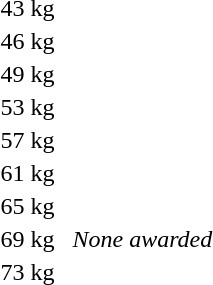<table>
<tr>
<td>43 kg</td>
<td></td>
<td></td>
<td></td>
</tr>
<tr>
<td>46 kg</td>
<td></td>
<td></td>
<td></td>
</tr>
<tr>
<td>49 kg</td>
<td></td>
<td></td>
<td></td>
</tr>
<tr>
<td>53 kg</td>
<td></td>
<td></td>
<td></td>
</tr>
<tr>
<td>57 kg</td>
<td></td>
<td></td>
<td></td>
</tr>
<tr>
<td>61 kg</td>
<td></td>
<td></td>
<td></td>
</tr>
<tr>
<td>65 kg</td>
<td></td>
<td></td>
<td></td>
</tr>
<tr>
<td>69 kg</td>
<td></td>
<td></td>
<td><em>None awarded</em></td>
</tr>
<tr>
<td>73 kg</td>
<td></td>
<td></td>
<td></td>
</tr>
</table>
